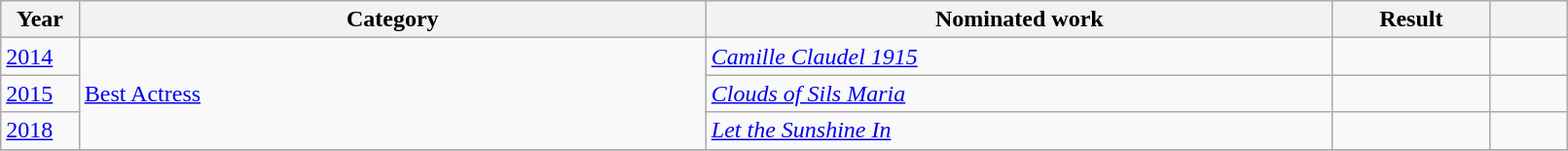<table class="wikitable" style="width:85%;">
<tr>
<th width=5%>Year</th>
<th style="width:40%;">Category</th>
<th style="width:40%;">Nominated work</th>
<th style="width:10%;">Result</th>
<th width=5%></th>
</tr>
<tr>
<td><a href='#'>2014</a></td>
<td rowspan="3"><a href='#'>Best Actress</a></td>
<td><em><a href='#'>Camille Claudel 1915</a></em></td>
<td></td>
<td></td>
</tr>
<tr>
<td><a href='#'>2015</a></td>
<td><em><a href='#'>Clouds of Sils Maria</a></em></td>
<td></td>
<td></td>
</tr>
<tr>
<td><a href='#'>2018</a></td>
<td><em><a href='#'>Let the Sunshine In</a></em></td>
<td></td>
<td></td>
</tr>
<tr>
</tr>
</table>
